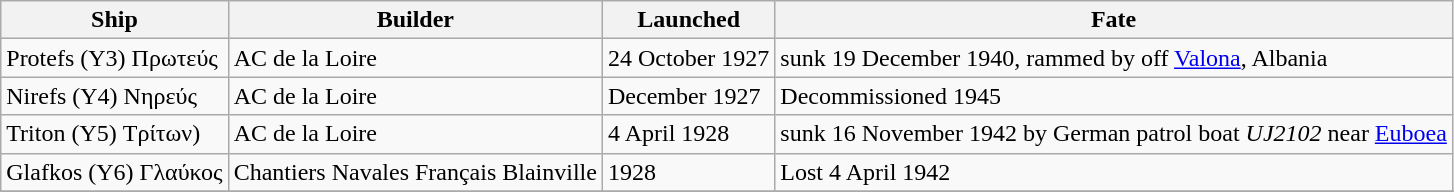<table class="wikitable">
<tr>
<th>Ship</th>
<th>Builder</th>
<th>Launched</th>
<th>Fate</th>
</tr>
<tr>
<td>Protefs (Y3) Πρωτεύς</td>
<td>AC de la Loire</td>
<td>24 October 1927</td>
<td>sunk 19 December 1940, rammed by  off <a href='#'>Valona</a>, Albania</td>
</tr>
<tr>
<td>Nirefs (Y4) Νηρεύς</td>
<td>AC de la Loire</td>
<td>December 1927</td>
<td>Decommissioned 1945</td>
</tr>
<tr>
<td>Triton (Y5) Τρίτων)</td>
<td>AC de la Loire</td>
<td>4 April 1928</td>
<td>sunk 16 November 1942 by German patrol boat <em>UJ2102</em> near <a href='#'>Euboea</a></td>
</tr>
<tr>
<td>Glafkos (Y6)  Γλαύκος</td>
<td>Chantiers Navales Français Blainville</td>
<td>1928</td>
<td>Lost 4 April 1942</td>
</tr>
<tr>
</tr>
</table>
